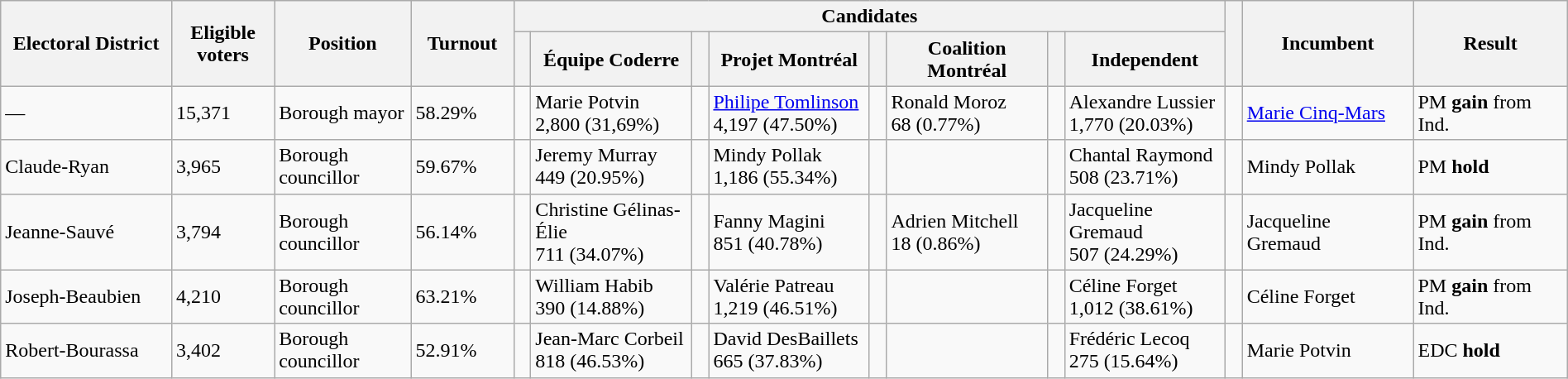<table class="wikitable" width="100%">
<tr>
<th width=10% rowspan=2>Electoral District</th>
<th width=6% rowspan=2>Eligible voters</th>
<th width=8% rowspan=2>Position</th>
<th width=6% rowspan=2>Turnout</th>
<th colspan=8>Candidates</th>
<th width=1% rowspan=2> </th>
<th width=10% rowspan=2>Incumbent</th>
<th width=9% rowspan=2>Result</th>
</tr>
<tr>
<th width=1% > </th>
<th width=9.4% >Équipe Coderre</th>
<th width=1% > </th>
<th width=9.4% ><span>Projet Montréal</span></th>
<th width=1% > </th>
<th width=9.4% >Coalition Montréal</th>
<th width=1% > </th>
<th width=9.4% >Independent</th>
</tr>
<tr>
<td>—</td>
<td>15,371</td>
<td>Borough mayor</td>
<td>58.29%</td>
<td></td>
<td>Marie Potvin <br> 2,800 (31,69%)</td>
<td> </td>
<td><a href='#'>Philipe Tomlinson</a> <br> 4,197 (47.50%)</td>
<td></td>
<td>Ronald Moroz <br> 68 (0.77%)</td>
<td></td>
<td>Alexandre Lussier <br> 1,770 (20.03%)</td>
<td> </td>
<td><a href='#'>Marie Cinq-Mars</a></td>
<td>PM <strong>gain</strong> from Ind.</td>
</tr>
<tr>
<td>Claude-Ryan</td>
<td>3,965</td>
<td>Borough councillor</td>
<td>59.67%</td>
<td></td>
<td>Jeremy Murray <br> 449 (20.95%)</td>
<td> </td>
<td>Mindy Pollak <br> 1,186 (55.34%)</td>
<td></td>
<td></td>
<td></td>
<td>Chantal Raymond <br> 508 (23.71%)</td>
<td> </td>
<td>Mindy Pollak</td>
<td>PM <strong>hold</strong></td>
</tr>
<tr>
<td>Jeanne-Sauvé</td>
<td>3,794</td>
<td>Borough councillor</td>
<td>56.14%</td>
<td></td>
<td>Christine Gélinas-Élie <br> 711 (34.07%)</td>
<td> </td>
<td>Fanny Magini <br> 851 (40.78%)</td>
<td></td>
<td>Adrien Mitchell <br> 18 (0.86%)</td>
<td></td>
<td>Jacqueline Gremaud <br> 507 (24.29%)</td>
<td> </td>
<td>Jacqueline Gremaud</td>
<td>PM <strong>gain</strong> from Ind.</td>
</tr>
<tr>
<td>Joseph-Beaubien</td>
<td>4,210</td>
<td>Borough councillor</td>
<td>63.21%</td>
<td></td>
<td>William Habib <br> 390 (14.88%)</td>
<td> </td>
<td>Valérie Patreau <br> 1,219 (46.51%)</td>
<td></td>
<td></td>
<td></td>
<td>Céline Forget <br> 1,012 (38.61%)</td>
<td> </td>
<td>Céline Forget</td>
<td>PM <strong>gain</strong> from Ind.</td>
</tr>
<tr>
<td>Robert-Bourassa</td>
<td>3,402</td>
<td>Borough councillor</td>
<td>52.91%</td>
<td> </td>
<td>Jean-Marc Corbeil <br> 818 (46.53%)</td>
<td></td>
<td>David DesBaillets <br> 665 (37.83%)</td>
<td></td>
<td></td>
<td></td>
<td>Frédéric Lecoq <br> 275 (15.64%)</td>
<td> </td>
<td>Marie Potvin</td>
<td>EDC <strong>hold</strong></td>
</tr>
</table>
